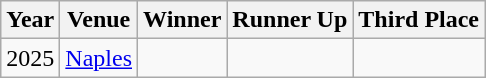<table class="wikitable" border="1">
<tr>
<th>Year</th>
<th>Venue</th>
<th>Winner</th>
<th>Runner Up</th>
<th>Third Place</th>
</tr>
<tr>
<td>2025</td>
<td> <a href='#'>Naples</a></td>
<td></td>
<td></td>
<td></td>
</tr>
</table>
